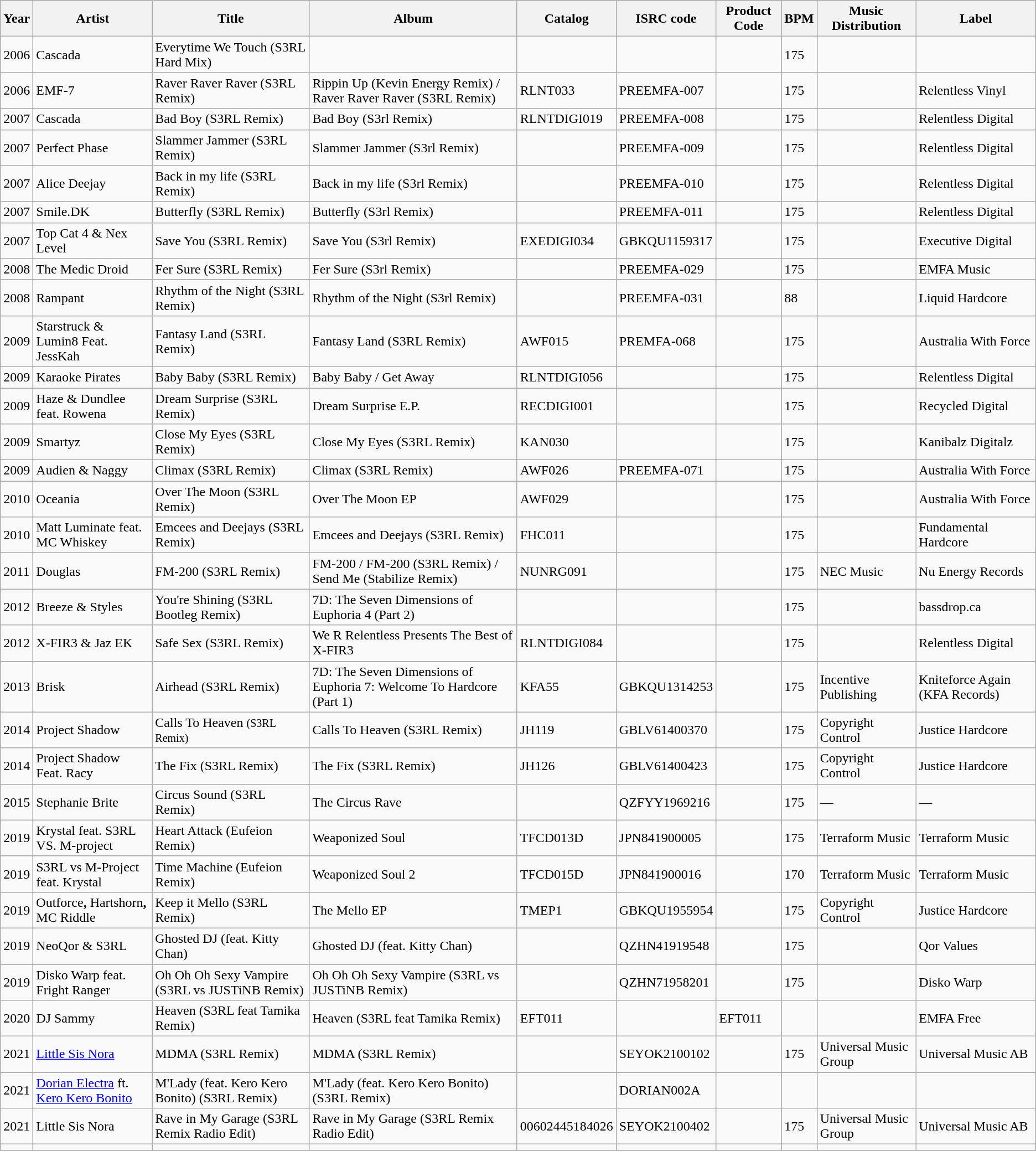<table class="wikitable sortable mw-collapsible">
<tr>
<th>Year</th>
<th>Artist</th>
<th>Title</th>
<th>Album</th>
<th>Catalog</th>
<th>ISRC code</th>
<th>Product Code</th>
<th>BPM</th>
<th>Music Distribution</th>
<th>Label</th>
</tr>
<tr>
<td>2006</td>
<td>Cascada</td>
<td>Everytime We Touch (S3RL Hard Mix)</td>
<td></td>
<td></td>
<td></td>
<td></td>
<td>175</td>
<td></td>
<td></td>
</tr>
<tr>
<td>2006</td>
<td>EMF-7</td>
<td>Raver Raver Raver (S3RL Remix)</td>
<td>Rippin Up (Kevin Energy Remix) / Raver Raver Raver (S3RL Remix)</td>
<td>RLNT033</td>
<td>PREEMFA-007</td>
<td></td>
<td>175</td>
<td></td>
<td>Relentless Vinyl</td>
</tr>
<tr>
<td>2007</td>
<td>Cascada</td>
<td>Bad Boy (S3RL Remix)</td>
<td>Bad Boy (S3rl Remix)</td>
<td>RLNTDIGI019</td>
<td>PREEMFA-008</td>
<td></td>
<td>175</td>
<td></td>
<td>Relentless Digital</td>
</tr>
<tr>
<td>2007</td>
<td>Perfect Phase</td>
<td>Slammer Jammer (S3RL Remix)</td>
<td>Slammer Jammer (S3rl Remix)</td>
<td></td>
<td>PREEMFA-009</td>
<td></td>
<td>175</td>
<td></td>
<td>Relentless Digital</td>
</tr>
<tr>
<td>2007</td>
<td>Alice Deejay</td>
<td>Back in my life (S3RL Remix)</td>
<td>Back in my life (S3rl Remix)</td>
<td></td>
<td>PREEMFA-010</td>
<td></td>
<td>175</td>
<td></td>
<td>Relentless Digital</td>
</tr>
<tr>
<td>2007</td>
<td>Smile.DK</td>
<td>Butterfly (S3RL Remix)</td>
<td>Butterfly (S3rl Remix)</td>
<td></td>
<td>PREEMFA-011</td>
<td></td>
<td>175</td>
<td></td>
<td>Relentless Digital</td>
</tr>
<tr>
<td>2007</td>
<td>Top Cat 4 & Nex Level</td>
<td>Save You (S3RL Remix)</td>
<td>Save You (S3rl Remix)</td>
<td>EXEDIGI034</td>
<td>GBKQU1159317</td>
<td></td>
<td>175</td>
<td></td>
<td>Executive Digital</td>
</tr>
<tr>
<td>2008</td>
<td>The Medic Droid</td>
<td>Fer Sure (S3RL Remix)</td>
<td>Fer Sure (S3rl Remix)</td>
<td></td>
<td>PREEMFA-029</td>
<td></td>
<td>175</td>
<td></td>
<td>EMFA Music</td>
</tr>
<tr>
<td>2008</td>
<td>Rampant</td>
<td>Rhythm of the Night (S3RL Remix)</td>
<td>Rhythm of the Night (S3rl Remix)</td>
<td></td>
<td>PREEMFA-031</td>
<td></td>
<td>88</td>
<td></td>
<td>Liquid Hardcore</td>
</tr>
<tr>
<td>2009</td>
<td>Starstruck & Lumin8 Feat. JessKah</td>
<td>Fantasy Land (S3RL Remix)</td>
<td>Fantasy Land (S3RL Remix)</td>
<td>AWF015</td>
<td>PREMFA-068</td>
<td></td>
<td>175</td>
<td></td>
<td>Australia With Force</td>
</tr>
<tr>
<td>2009</td>
<td>Karaoke Pirates</td>
<td>Baby Baby (S3RL Remix)</td>
<td>Baby Baby / Get Away</td>
<td>RLNTDIGI056</td>
<td></td>
<td></td>
<td>175</td>
<td></td>
<td>Relentless Digital</td>
</tr>
<tr>
<td>2009</td>
<td>Haze & Dundlee feat. Rowena</td>
<td>Dream Surprise (S3RL Remix)</td>
<td>Dream Surprise E.P.</td>
<td>RECDIGI001</td>
<td></td>
<td></td>
<td>175</td>
<td></td>
<td>Recycled Digital</td>
</tr>
<tr>
<td>2009</td>
<td>Smartyz</td>
<td>Close My Eyes (S3RL Remix)</td>
<td>Close My Eyes (S3RL Remix)</td>
<td>KAN030</td>
<td></td>
<td></td>
<td>175</td>
<td></td>
<td>Kanibalz Digitalz</td>
</tr>
<tr>
<td>2009</td>
<td>Audien & Naggy</td>
<td>Climax (S3RL Remix)</td>
<td>Climax (S3RL Remix)</td>
<td>AWF026</td>
<td>PREEMFA-071</td>
<td></td>
<td>175</td>
<td></td>
<td>Australia With Force</td>
</tr>
<tr>
<td>2010</td>
<td>Oceania</td>
<td>Over The Moon (S3RL Remix)</td>
<td>Over The Moon EP</td>
<td>AWF029</td>
<td></td>
<td></td>
<td>175</td>
<td></td>
<td>Australia With Force</td>
</tr>
<tr>
<td>2010</td>
<td>Matt Luminate feat. MC Whiskey</td>
<td>Emcees and Deejays (S3RL Remix)</td>
<td>Emcees and Deejays (S3RL Remix)</td>
<td>FHC011</td>
<td></td>
<td></td>
<td>175</td>
<td></td>
<td>Fundamental Hardcore</td>
</tr>
<tr>
<td>2011</td>
<td>Douglas</td>
<td>FM-200 (S3RL Remix)</td>
<td>FM-200 / FM-200 (S3RL Remix) / Send Me (Stabilize Remix)</td>
<td>NUNRG091</td>
<td></td>
<td></td>
<td>175</td>
<td>NEC Music</td>
<td>Nu Energy Records</td>
</tr>
<tr>
<td>2012</td>
<td>Breeze & Styles</td>
<td>You're Shining (S3RL Bootleg Remix)</td>
<td>7D: The Seven Dimensions of Euphoria 4 (Part 2)</td>
<td></td>
<td></td>
<td></td>
<td>175</td>
<td></td>
<td>bassdrop.ca</td>
</tr>
<tr>
<td>2012</td>
<td>X-FIR3 & Jaz EK</td>
<td>Safe Sex (S3RL Remix)</td>
<td>We R Relentless Presents The Best of X-FIR3</td>
<td>RLNTDIGI084</td>
<td></td>
<td></td>
<td>175</td>
<td></td>
<td>Relentless Digital</td>
</tr>
<tr>
<td>2013</td>
<td>Brisk</td>
<td>Airhead (S3RL Remix)</td>
<td>7D: The Seven Dimensions of Euphoria 7: Welcome To Hardcore (Part 1)</td>
<td>KFA55</td>
<td>GBKQU1314253</td>
<td></td>
<td>175</td>
<td>Incentive Publishing</td>
<td>Kniteforce Again (KFA Records)</td>
</tr>
<tr>
<td>2014</td>
<td>Project Shadow</td>
<td>Calls To Heaven <small>(S3RL Remix)</small></td>
<td>Calls To Heaven (S3RL Remix)</td>
<td>JH119</td>
<td>GBLV61400370</td>
<td></td>
<td>175</td>
<td>Copyright Control</td>
<td>Justice Hardcore</td>
</tr>
<tr>
<td>2014</td>
<td>Project Shadow Feat. Racy</td>
<td>The Fix (S3RL Remix)</td>
<td>The Fix (S3RL Remix)</td>
<td>JH126</td>
<td>GBLV61400423</td>
<td></td>
<td>175</td>
<td>Copyright Control</td>
<td>Justice Hardcore</td>
</tr>
<tr>
<td>2015</td>
<td>Stephanie Brite</td>
<td>Circus Sound (S3RL Remix)</td>
<td>The Circus Rave</td>
<td></td>
<td>QZFYY1969216</td>
<td></td>
<td>175</td>
<td>—</td>
<td>—</td>
</tr>
<tr>
<td>2019</td>
<td>Krystal feat. S3RL VS. M-project</td>
<td>Heart Attack (Eufeion Remix)</td>
<td>Weaponized Soul</td>
<td>TFCD013D</td>
<td>JPN841900005</td>
<td></td>
<td>175</td>
<td>Terraform Music</td>
<td>Terraform Music</td>
</tr>
<tr>
<td>2019</td>
<td>S3RL vs M-Project feat. Krystal</td>
<td>Time Machine (Eufeion Remix)</td>
<td>Weaponized Soul 2</td>
<td>TFCD015D</td>
<td>JPN841900016</td>
<td></td>
<td>170</td>
<td>Terraform Music</td>
<td>Terraform Music</td>
</tr>
<tr>
<td>2019</td>
<td>Outforce<strong>,</strong> Hartshorn<strong>,</strong> MC Riddle</td>
<td>Keep it Mello (S3RL Remix)</td>
<td>The Mello EP</td>
<td>TMEP1</td>
<td>GBKQU1955954</td>
<td></td>
<td>175</td>
<td>Copyright Control</td>
<td>Justice Hardcore</td>
</tr>
<tr>
<td>2019</td>
<td>NeoQor & S3RL</td>
<td>Ghosted DJ (feat. Kitty Chan)</td>
<td>Ghosted DJ (feat. Kitty Chan)</td>
<td></td>
<td>QZHN41919548</td>
<td></td>
<td>175</td>
<td></td>
<td Qor Values>Qor Values</td>
</tr>
<tr>
<td>2019</td>
<td>Disko Warp feat. Fright Ranger</td>
<td>Oh Oh Oh Sexy Vampire (S3RL vs JUSTiNB Remix)</td>
<td>Oh Oh Oh Sexy Vampire (S3RL vs JUSTiNB Remix)</td>
<td></td>
<td>QZHN71958201</td>
<td></td>
<td>175</td>
<td></td>
<td>Disko Warp</td>
</tr>
<tr>
<td>2020</td>
<td>DJ Sammy</td>
<td>Heaven (S3RL feat Tamika Remix)</td>
<td>Heaven (S3RL feat Tamika Remix)</td>
<td>EFT011</td>
<td></td>
<td>EFT011</td>
<td></td>
<td></td>
<td>EMFA Free</td>
</tr>
<tr>
<td>2021</td>
<td><a href='#'>Little Sis Nora</a></td>
<td>MDMA (S3RL Remix)</td>
<td>MDMA (S3RL Remix)</td>
<td></td>
<td>SEYOK2100102</td>
<td></td>
<td>175</td>
<td>Universal Music Group</td>
<td>Universal Music AB</td>
</tr>
<tr>
<td>2021</td>
<td><a href='#'>Dorian Electra</a> ft. <a href='#'>Kero Kero Bonito</a></td>
<td>M'Lady (feat. Kero Kero Bonito) (S3RL Remix)</td>
<td>M'Lady (feat. Kero Kero Bonito) (S3RL Remix)</td>
<td></td>
<td>DORIAN002A</td>
<td></td>
<td></td>
<td></td>
<td></td>
</tr>
<tr>
<td>2021</td>
<td>Little Sis Nora</td>
<td>Rave in My Garage (S3RL Remix Radio Edit)</td>
<td>Rave in My Garage (S3RL Remix Radio Edit)</td>
<td>00602445184026</td>
<td>SEYOK2100402</td>
<td></td>
<td>175</td>
<td>Universal Music Group</td>
<td>Universal Music AB</td>
</tr>
<tr>
<td></td>
<td></td>
<td></td>
<td></td>
<td></td>
<td></td>
<td></td>
<td></td>
<td></td>
<td></td>
</tr>
</table>
